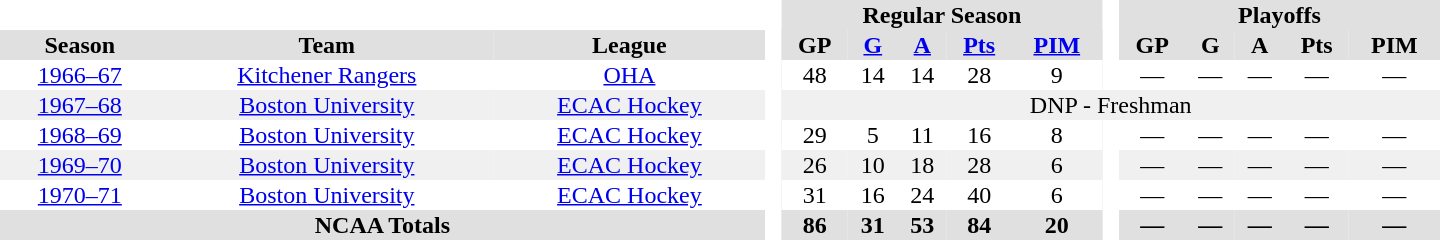<table border="0" cellpadding="1" cellspacing="0" style="text-align:center; width:60em">
<tr bgcolor="#e0e0e0">
<th colspan="3"  bgcolor="#ffffff"> </th>
<th rowspan="99" bgcolor="#ffffff"> </th>
<th colspan="5">Regular Season</th>
<th rowspan="99" bgcolor="#ffffff"> </th>
<th colspan="5">Playoffs</th>
</tr>
<tr bgcolor="#e0e0e0">
<th>Season</th>
<th>Team</th>
<th>League</th>
<th>GP</th>
<th><a href='#'>G</a></th>
<th><a href='#'>A</a></th>
<th><a href='#'>Pts</a></th>
<th><a href='#'>PIM</a></th>
<th>GP</th>
<th>G</th>
<th>A</th>
<th>Pts</th>
<th>PIM</th>
</tr>
<tr>
<td><a href='#'>1966–67</a></td>
<td><a href='#'>Kitchener Rangers</a></td>
<td><a href='#'>OHA</a></td>
<td>48</td>
<td>14</td>
<td>14</td>
<td>28</td>
<td>9</td>
<td>—</td>
<td>—</td>
<td>—</td>
<td>—</td>
<td>—</td>
</tr>
<tr bgcolor=f0f0f0>
<td><a href='#'>1967–68</a></td>
<td><a href='#'>Boston University</a></td>
<td><a href='#'>ECAC Hockey</a></td>
<td colspan=11>DNP - Freshman</td>
</tr>
<tr>
<td><a href='#'>1968–69</a></td>
<td><a href='#'>Boston University</a></td>
<td><a href='#'>ECAC Hockey</a></td>
<td>29</td>
<td>5</td>
<td>11</td>
<td>16</td>
<td>8</td>
<td>—</td>
<td>—</td>
<td>—</td>
<td>—</td>
<td>—</td>
</tr>
<tr bgcolor=f0f0f0>
<td><a href='#'>1969–70</a></td>
<td><a href='#'>Boston University</a></td>
<td><a href='#'>ECAC Hockey</a></td>
<td>26</td>
<td>10</td>
<td>18</td>
<td>28</td>
<td>6</td>
<td>—</td>
<td>—</td>
<td>—</td>
<td>—</td>
<td>—</td>
</tr>
<tr>
<td><a href='#'>1970–71</a></td>
<td><a href='#'>Boston University</a></td>
<td><a href='#'>ECAC Hockey</a></td>
<td>31</td>
<td>16</td>
<td>24</td>
<td>40</td>
<td>6</td>
<td>—</td>
<td>—</td>
<td>—</td>
<td>—</td>
<td>—</td>
</tr>
<tr bgcolor="#e0e0e0">
<th colspan="3">NCAA Totals</th>
<th>86</th>
<th>31</th>
<th>53</th>
<th>84</th>
<th>20</th>
<th>—</th>
<th>—</th>
<th>—</th>
<th>—</th>
<th>—</th>
</tr>
</table>
